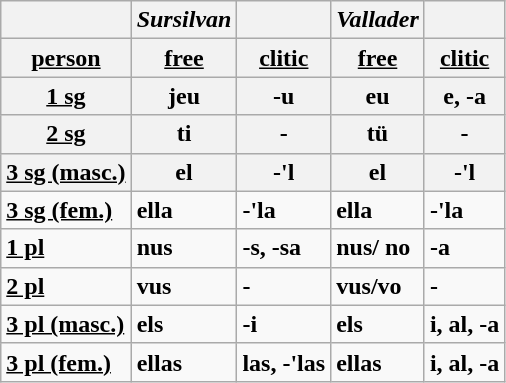<table class="wikitable">
<tr>
<th></th>
<th><em>Sursilvan</em></th>
<th></th>
<th><em>Vallader</em></th>
<th></th>
</tr>
<tr>
<th><u>person</u></th>
<th><strong><u>free</u></strong></th>
<th><u>clitic</u></th>
<th><u>free</u></th>
<th><u>clitic</u></th>
</tr>
<tr>
<th><u>1 sg</u></th>
<th>jeu</th>
<th>-u</th>
<th>eu</th>
<th>e, -a</th>
</tr>
<tr>
<th><u>2 sg</u></th>
<th><strong>ti</strong></th>
<th>-</th>
<th>tü</th>
<th>-</th>
</tr>
<tr>
<th><u>3 sg (masc.)</u></th>
<th><strong>el</strong></th>
<th>-'l</th>
<th>el</th>
<th>-'l</th>
</tr>
<tr>
<td><strong><u>3 sg (fem.)</u></strong></td>
<td><strong>ella</strong></td>
<td><strong>-'la</strong></td>
<td><strong>ella</strong></td>
<td><strong>-'la</strong></td>
</tr>
<tr>
<td><strong><u>1 pl</u></strong></td>
<td><strong>nus</strong></td>
<td><strong>-s, -sa</strong></td>
<td><strong>nus/ no</strong></td>
<td><strong>-a</strong></td>
</tr>
<tr>
<td><strong><u>2 pl</u></strong></td>
<td><strong>vus</strong></td>
<td><strong>-</strong></td>
<td><strong>vus/vo</strong></td>
<td><strong>-</strong></td>
</tr>
<tr>
<td><strong><u>3 pl (masc.)</u></strong></td>
<td><strong>els</strong></td>
<td><strong>-i</strong></td>
<td><strong>els</strong></td>
<td><strong>i, al, -a</strong></td>
</tr>
<tr>
<td><strong><u>3 pl (fem.)</u></strong></td>
<td><strong>ellas</strong></td>
<td><strong>las, -'las</strong></td>
<td><strong>ellas</strong></td>
<td><strong>i, al, -a</strong></td>
</tr>
</table>
